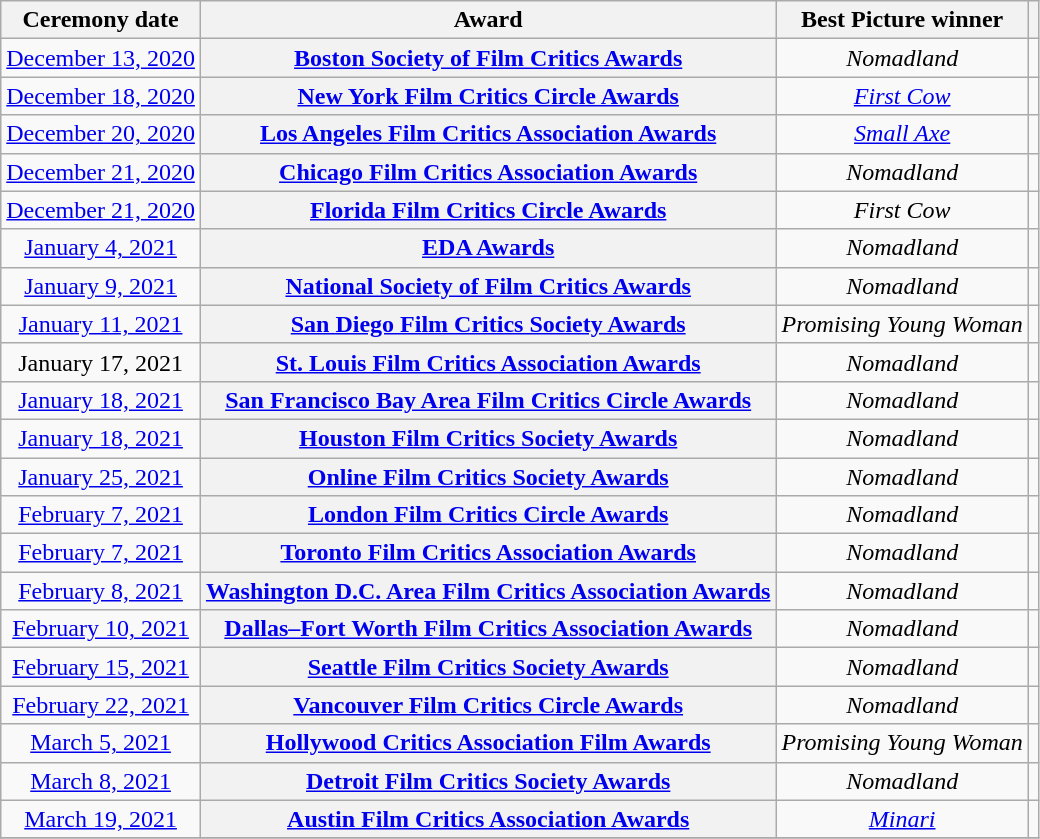<table class="wikitable plainrowheaders" style="text-align:center;">
<tr>
<th>Ceremony date</th>
<th>Award</th>
<th>Best Picture winner</th>
<th></th>
</tr>
<tr>
<td><a href='#'>December 13, 2020</a></td>
<th scope="row"><a href='#'>Boston Society of Film Critics Awards</a></th>
<td><em>Nomadland</em></td>
<td></td>
</tr>
<tr>
<td><a href='#'>December 18, 2020</a></td>
<th scope="row"><a href='#'>New York Film Critics Circle Awards</a></th>
<td><em><a href='#'>First Cow</a></em></td>
<td></td>
</tr>
<tr>
<td><a href='#'>December 20, 2020</a></td>
<th scope="row"><a href='#'>Los Angeles Film Critics Association Awards</a></th>
<td><em><a href='#'>Small Axe</a></em></td>
<td></td>
</tr>
<tr>
<td><a href='#'>December 21, 2020</a></td>
<th scope="row"><a href='#'>Chicago Film Critics Association Awards</a></th>
<td><em>Nomadland</em></td>
<td></td>
</tr>
<tr>
<td><a href='#'>December 21, 2020</a></td>
<th scope="row"><a href='#'>Florida Film Critics Circle Awards</a></th>
<td><em>First Cow</em></td>
<td></td>
</tr>
<tr>
<td><a href='#'>January 4, 2021</a></td>
<th scope="row"><a href='#'>EDA Awards</a></th>
<td><em>Nomadland</em></td>
<td></td>
</tr>
<tr>
<td><a href='#'>January 9, 2021</a></td>
<th scope="row"><a href='#'>National Society of Film Critics Awards</a></th>
<td><em>Nomadland</em></td>
<td></td>
</tr>
<tr>
<td><a href='#'>January 11, 2021</a></td>
<th scope="row"><a href='#'>San Diego Film Critics Society Awards</a></th>
<td><em>Promising Young Woman</em></td>
<td></td>
</tr>
<tr>
<td>January 17, 2021</td>
<th scope="row"><a href='#'>St. Louis Film Critics Association Awards</a></th>
<td><em>Nomadland</em></td>
<td></td>
</tr>
<tr>
<td><a href='#'>January 18, 2021</a></td>
<th scope="row"><a href='#'>San Francisco Bay Area Film Critics Circle Awards</a></th>
<td><em>Nomadland</em></td>
<td></td>
</tr>
<tr>
<td><a href='#'>January 18, 2021</a></td>
<th scope="row"><a href='#'>Houston Film Critics Society Awards</a></th>
<td><em>Nomadland</em></td>
<td></td>
</tr>
<tr>
<td><a href='#'>January 25, 2021</a></td>
<th scope="row"><a href='#'>Online Film Critics Society Awards</a></th>
<td><em>Nomadland</em></td>
<td></td>
</tr>
<tr>
<td><a href='#'>February 7, 2021</a></td>
<th scope="row"><a href='#'>London Film Critics Circle Awards</a></th>
<td><em>Nomadland</em></td>
<td></td>
</tr>
<tr>
<td><a href='#'>February 7, 2021</a></td>
<th scope="row"><a href='#'>Toronto Film Critics Association Awards</a></th>
<td><em>Nomadland</em></td>
<td></td>
</tr>
<tr>
<td><a href='#'>February 8, 2021</a></td>
<th scope="row"><a href='#'>Washington D.C. Area Film Critics Association Awards</a></th>
<td><em>Nomadland</em></td>
<td></td>
</tr>
<tr>
<td><a href='#'>February 10, 2021</a></td>
<th scope="row"><a href='#'>Dallas–Fort Worth Film Critics Association Awards</a></th>
<td><em>Nomadland</em></td>
<td></td>
</tr>
<tr>
<td><a href='#'>February 15, 2021</a></td>
<th scope="row"><a href='#'>Seattle Film Critics Society Awards</a></th>
<td><em>Nomadland</em></td>
<td></td>
</tr>
<tr>
<td><a href='#'>February 22, 2021</a></td>
<th scope="row"><a href='#'>Vancouver Film Critics Circle Awards</a></th>
<td><em>Nomadland</em></td>
<td></td>
</tr>
<tr>
<td><a href='#'>March 5, 2021</a></td>
<th scope="row"><a href='#'>Hollywood Critics Association Film Awards</a></th>
<td><em>Promising Young Woman</em></td>
<td></td>
</tr>
<tr>
<td><a href='#'>March 8, 2021</a></td>
<th scope="row"><a href='#'>Detroit Film Critics Society Awards</a></th>
<td><em>Nomadland</em></td>
<td></td>
</tr>
<tr>
<td><a href='#'>March 19, 2021</a></td>
<th scope="row"><a href='#'>Austin Film Critics Association Awards</a></th>
<td><em><a href='#'>Minari</a></em></td>
<td></td>
</tr>
<tr>
</tr>
</table>
